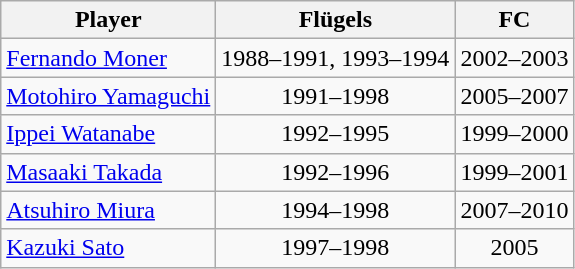<table class="wikitable" style="text-align:center">
<tr>
<th>Player</th>
<th>Flügels</th>
<th>FC</th>
</tr>
<tr>
<td align=left> <a href='#'>Fernando Moner</a></td>
<td>1988–1991, 1993–1994</td>
<td>2002–2003</td>
</tr>
<tr>
<td align=left> <a href='#'>Motohiro Yamaguchi</a></td>
<td>1991–1998</td>
<td>2005–2007</td>
</tr>
<tr>
<td align=left> <a href='#'>Ippei Watanabe</a></td>
<td>1992–1995</td>
<td>1999–2000</td>
</tr>
<tr>
<td align=left> <a href='#'>Masaaki Takada</a></td>
<td>1992–1996</td>
<td>1999–2001</td>
</tr>
<tr>
<td align=left> <a href='#'>Atsuhiro Miura</a></td>
<td>1994–1998</td>
<td>2007–2010</td>
</tr>
<tr>
<td align=left> <a href='#'>Kazuki Sato</a></td>
<td>1997–1998</td>
<td>2005</td>
</tr>
</table>
